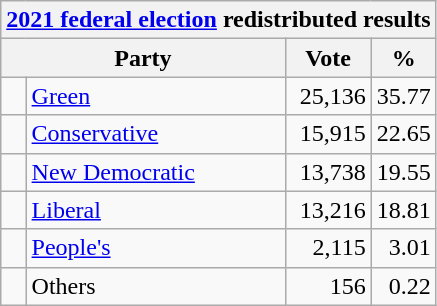<table class="wikitable">
<tr>
<th colspan="4"><a href='#'>2021 federal election</a> redistributed results</th>
</tr>
<tr>
<th bgcolor="#DDDDFF" width="130px" colspan="2">Party</th>
<th bgcolor="#DDDDFF" width="50px">Vote</th>
<th bgcolor="#DDDDFF" width="30px">%</th>
</tr>
<tr>
<td> </td>
<td><a href='#'>Green</a></td>
<td align=right>25,136</td>
<td align=right>35.77</td>
</tr>
<tr>
<td> </td>
<td><a href='#'>Conservative</a></td>
<td align=right>15,915</td>
<td align=right>22.65</td>
</tr>
<tr>
<td> </td>
<td><a href='#'>New Democratic</a></td>
<td align=right>13,738</td>
<td align=right>19.55</td>
</tr>
<tr>
<td> </td>
<td><a href='#'>Liberal</a></td>
<td align=right>13,216</td>
<td align=right>18.81</td>
</tr>
<tr>
<td> </td>
<td><a href='#'>People's</a></td>
<td align=right>2,115</td>
<td align=right>3.01</td>
</tr>
<tr>
<td> </td>
<td>Others</td>
<td align=right>156</td>
<td align=right>0.22</td>
</tr>
</table>
